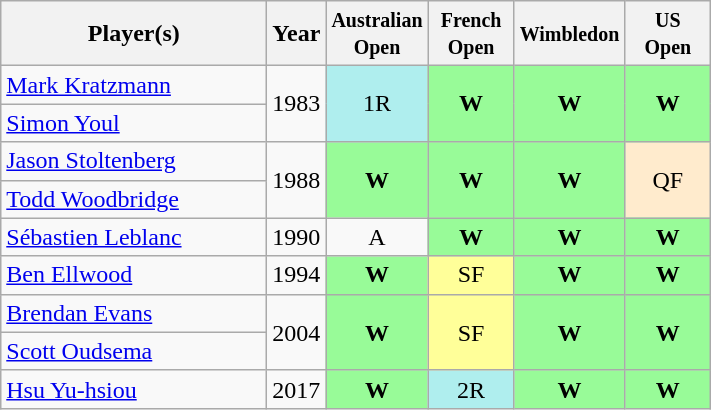<table class="wikitable sortable" style="text-align:center;">
<tr>
<th style="width:170px;"><strong>Player(s)</strong></th>
<th><strong>Year</strong></th>
<th class="unsortable" width="50"><small><strong>Australian Open</strong></small></th>
<th class="unsortable" width="50"><small><strong>French Open</strong></small></th>
<th class="unsortable" width="50"><small><strong>Wimbledon</strong></small></th>
<th class="unsortable" width="50"><small><strong>US Open</strong></small></th>
</tr>
<tr>
<td align="left"> <a href='#'>Mark Kratzmann</a></td>
<td rowspan="2">1983</td>
<td rowspan="2" style="background:#afeeee;">1R</td>
<td rowspan="2" style="background:PaleGreen;"><strong>W</strong></td>
<td rowspan="2" style="background:PaleGreen;"><strong>W</strong></td>
<td rowspan="2" style="background:PaleGreen;"><strong>W</strong></td>
</tr>
<tr>
<td align="left"> <a href='#'>Simon Youl</a></td>
</tr>
<tr>
<td align="left"> <a href='#'>Jason Stoltenberg</a></td>
<td rowspan="2">1988</td>
<td rowspan="2" style="background:PaleGreen;"><strong>W</strong></td>
<td rowspan="2" style="background:PaleGreen;"><strong>W</strong></td>
<td rowspan="2" style="background:PaleGreen;"><strong>W</strong></td>
<td rowspan="2" style="background:#ffebcd;">QF</td>
</tr>
<tr>
<td align="left"> <a href='#'>Todd Woodbridge</a></td>
</tr>
<tr>
<td align="left"> <a href='#'>Sébastien Leblanc</a></td>
<td>1990</td>
<td>A</td>
<td style="background:PaleGreen;"><strong>W</strong></td>
<td style="background:PaleGreen;"><strong>W</strong></td>
<td style="background:PaleGreen;"><strong>W</strong></td>
</tr>
<tr>
<td align="left"> <a href='#'>Ben Ellwood</a></td>
<td>1994</td>
<td style="background:PaleGreen;"><strong>W</strong></td>
<td style="background:#ff9;">SF</td>
<td style="background:PaleGreen;"><strong>W</strong></td>
<td style="background:PaleGreen;"><strong>W</strong></td>
</tr>
<tr>
<td align="left"> <a href='#'>Brendan Evans</a></td>
<td rowspan="2">2004</td>
<td rowspan="2" style="background:PaleGreen;"><strong>W</strong></td>
<td rowspan="2" style="background:#ff9;">SF</td>
<td rowspan="2" style="background:PaleGreen;"><strong>W</strong></td>
<td rowspan="2" style="background:PaleGreen;"><strong>W</strong></td>
</tr>
<tr>
<td align="left"> <a href='#'>Scott Oudsema</a></td>
</tr>
<tr>
<td align="left"> <a href='#'>Hsu Yu-hsiou</a></td>
<td>2017</td>
<td style="background:PaleGreen;"><strong>W</strong></td>
<td style="background:#afeeee;">2R</td>
<td style="background:PaleGreen;"><strong>W</strong></td>
<td style="background:PaleGreen;"><strong>W</strong></td>
</tr>
</table>
